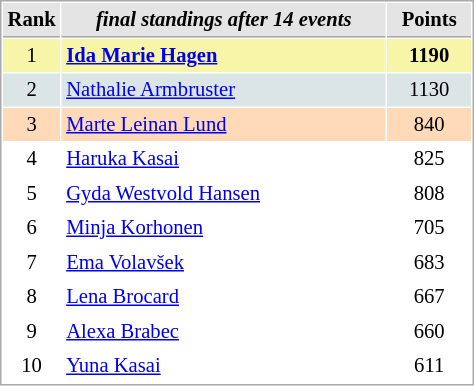<table cellspacing="1" cellpadding="3" style="border:1px solid #AAAAAA;font-size:86%">
<tr style="background-color: #E4E4E4;">
<th style="border-bottom:1px solid #AAAAAA; width: 10px;">Rank</th>
<th style="border-bottom:1px solid #AAAAAA; width: 210px;"><em>final standings after 14 events</em></th>
<th style="border-bottom:1px solid #AAAAAA; width: 50px;">Points</th>
</tr>
<tr style="background:#f7f6a8;">
<td align=center>1</td>
<td> <strong><a href='#'>Ida Marie Hagen</a></strong> </td>
<td align=center><strong>1190</strong></td>
</tr>
<tr style="background:#dce5e5;">
<td align=center>2</td>
<td> <a href='#'>Nathalie Armbruster</a></td>
<td align=center>1130</td>
</tr>
<tr style="background:#ffdab9;">
<td align=center>3</td>
<td> <a href='#'>Marte Leinan Lund</a></td>
<td align=center>840</td>
</tr>
<tr>
<td align=center>4</td>
<td> <a href='#'>Haruka Kasai</a></td>
<td align=center>825</td>
</tr>
<tr>
<td align=center>5</td>
<td> <a href='#'>Gyda Westvold Hansen</a></td>
<td align=center>808</td>
</tr>
<tr>
<td align=center>6</td>
<td> <a href='#'>Minja Korhonen</a></td>
<td align=center>705</td>
</tr>
<tr>
<td align=center>7</td>
<td> <a href='#'>Ema Volavšek</a></td>
<td align=center>683</td>
</tr>
<tr>
<td align=center>8</td>
<td> <a href='#'>Lena Brocard</a></td>
<td align=center>667</td>
</tr>
<tr>
<td align=center>9</td>
<td> <a href='#'>Alexa Brabec</a></td>
<td align=center>660</td>
</tr>
<tr>
<td align=center>10</td>
<td> <a href='#'>Yuna Kasai</a></td>
<td align=center>611</td>
</tr>
</table>
